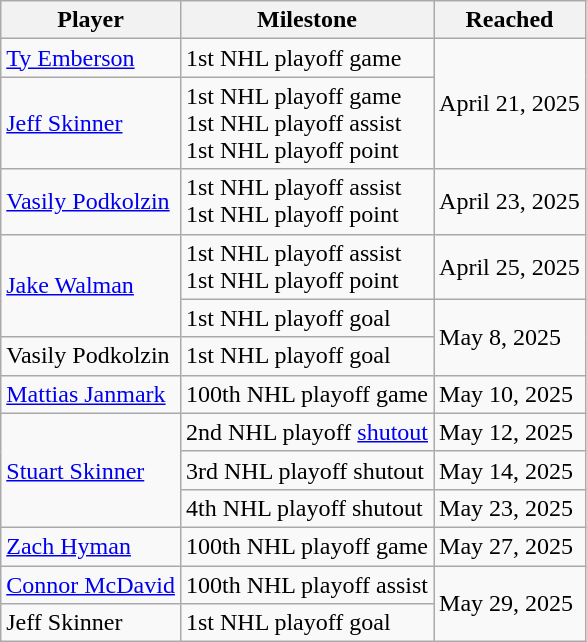<table class="wikitable">
<tr>
<th>Player</th>
<th>Milestone</th>
<th data-sort-type="date">Reached</th>
</tr>
<tr>
<td><a href='#'>Ty Emberson</a></td>
<td>1st NHL playoff game</td>
<td rowspan="2">April 21, 2025</td>
</tr>
<tr>
<td><a href='#'>Jeff Skinner</a></td>
<td>1st NHL playoff game<br>1st NHL playoff assist<br>1st NHL playoff point</td>
</tr>
<tr>
<td><a href='#'>Vasily Podkolzin</a></td>
<td>1st NHL playoff assist<br>1st NHL playoff point</td>
<td>April 23, 2025</td>
</tr>
<tr>
<td rowspan="2"><a href='#'>Jake Walman</a></td>
<td>1st NHL playoff assist<br>1st NHL playoff point</td>
<td>April 25, 2025</td>
</tr>
<tr>
<td>1st NHL playoff goal</td>
<td rowspan="2">May 8, 2025</td>
</tr>
<tr>
<td>Vasily Podkolzin</td>
<td>1st NHL playoff goal</td>
</tr>
<tr>
<td><a href='#'>Mattias Janmark</a></td>
<td>100th NHL playoff game</td>
<td>May 10, 2025</td>
</tr>
<tr>
<td rowspan="3"><a href='#'>Stuart Skinner</a></td>
<td>2nd NHL playoff <a href='#'>shutout</a></td>
<td>May 12, 2025</td>
</tr>
<tr>
<td>3rd NHL playoff shutout</td>
<td>May 14, 2025</td>
</tr>
<tr>
<td>4th NHL playoff shutout</td>
<td>May 23, 2025</td>
</tr>
<tr>
<td><a href='#'>Zach Hyman</a></td>
<td>100th NHL playoff game</td>
<td>May 27, 2025</td>
</tr>
<tr>
<td><a href='#'>Connor McDavid</a></td>
<td>100th NHL playoff assist</td>
<td rowspan="2">May 29, 2025</td>
</tr>
<tr>
<td>Jeff Skinner</td>
<td>1st NHL playoff goal</td>
</tr>
</table>
